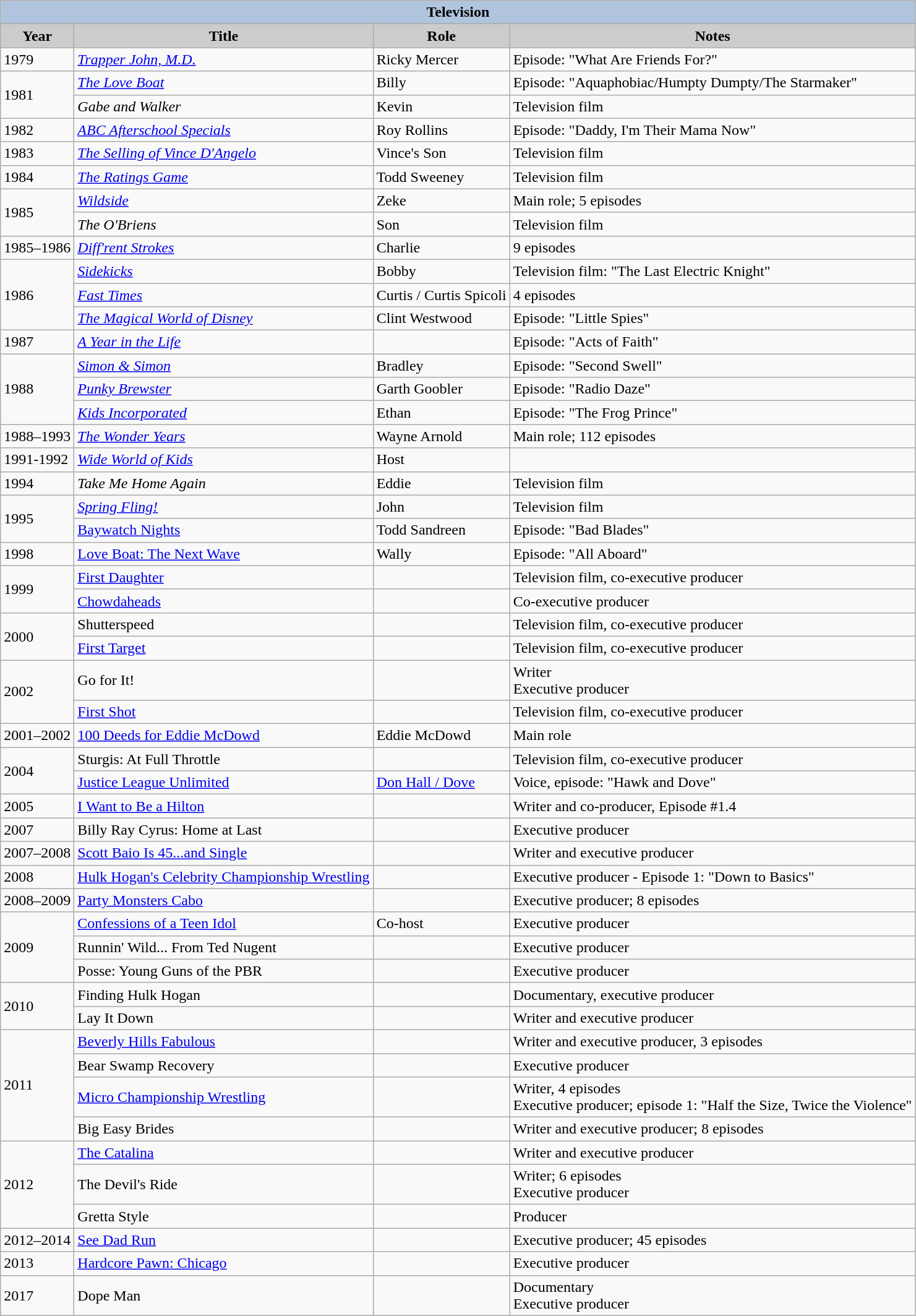<table class="wikitable">
<tr>
<th colspan=4 style="background:#B0C4DE;">Television</th>
</tr>
<tr>
<th style="background: #CCCCCC;">Year</th>
<th style="background: #CCCCCC;">Title</th>
<th style="background: #CCCCCC;">Role</th>
<th style="background: #CCCCCC;">Notes</th>
</tr>
<tr>
<td>1979</td>
<td><em><a href='#'>Trapper John, M.D.</a></em></td>
<td>Ricky Mercer</td>
<td>Episode: "What Are Friends For?"</td>
</tr>
<tr>
<td rowspan=2>1981</td>
<td><em><a href='#'>The Love Boat</a></em></td>
<td>Billy</td>
<td>Episode: "Aquaphobiac/Humpty Dumpty/The Starmaker"</td>
</tr>
<tr>
<td><em>Gabe and Walker</em></td>
<td>Kevin</td>
<td>Television film</td>
</tr>
<tr>
<td>1982</td>
<td><em><a href='#'>ABC Afterschool Specials</a></em></td>
<td>Roy Rollins</td>
<td>Episode: "Daddy, I'm Their Mama Now"</td>
</tr>
<tr>
<td>1983</td>
<td><em><a href='#'>The Selling of Vince D'Angelo</a></em></td>
<td>Vince's Son</td>
<td>Television film</td>
</tr>
<tr>
<td>1984</td>
<td><em><a href='#'>The Ratings Game</a></em></td>
<td>Todd Sweeney</td>
<td>Television film</td>
</tr>
<tr>
<td rowspan=2>1985</td>
<td><em><a href='#'>Wildside</a></em></td>
<td>Zeke</td>
<td>Main role; 5 episodes</td>
</tr>
<tr>
<td><em>The O'Briens</em></td>
<td>Son</td>
<td>Television film</td>
</tr>
<tr>
<td>1985–1986</td>
<td><em><a href='#'>Diff'rent Strokes</a></em></td>
<td>Charlie</td>
<td>9 episodes</td>
</tr>
<tr>
<td rowspan=3>1986</td>
<td><em><a href='#'>Sidekicks</a></em></td>
<td>Bobby</td>
<td>Television film: "The Last Electric Knight"</td>
</tr>
<tr>
<td><em><a href='#'>Fast Times</a></em></td>
<td>Curtis / Curtis Spicoli</td>
<td>4 episodes</td>
</tr>
<tr>
<td><em><a href='#'>The Magical World of Disney</a></em></td>
<td>Clint Westwood</td>
<td>Episode: "Little Spies"</td>
</tr>
<tr>
<td>1987</td>
<td><em><a href='#'>A Year in the Life</a></em></td>
<td></td>
<td>Episode: "Acts of Faith"</td>
</tr>
<tr>
<td rowspan=3>1988</td>
<td><em><a href='#'>Simon & Simon</a></em></td>
<td>Bradley</td>
<td>Episode: "Second Swell"</td>
</tr>
<tr>
<td><em><a href='#'>Punky Brewster</a></em></td>
<td>Garth Goobler</td>
<td>Episode: "Radio Daze"</td>
</tr>
<tr>
<td><em><a href='#'>Kids Incorporated</a></em></td>
<td>Ethan</td>
<td>Episode: "The Frog Prince"</td>
</tr>
<tr>
<td>1988–1993</td>
<td><em><a href='#'>The Wonder Years</a></em></td>
<td>Wayne Arnold</td>
<td>Main role; 112 episodes</td>
</tr>
<tr>
<td>1991-1992</td>
<td><em><a href='#'>Wide World of Kids</a></em></td>
<td>Host</td>
<td></td>
</tr>
<tr>
<td>1994</td>
<td><em>Take Me Home Again</em></td>
<td>Eddie</td>
<td>Television film</td>
</tr>
<tr>
<td rowspan=2>1995</td>
<td><em><a href='#'>Spring Fling!</a></td>
<td>John</td>
<td>Television film</td>
</tr>
<tr>
<td></em><a href='#'>Baywatch Nights</a><em></td>
<td>Todd Sandreen</td>
<td>Episode: "Bad Blades"</td>
</tr>
<tr>
<td>1998</td>
<td></em><a href='#'>Love Boat: The Next Wave</a><em></td>
<td>Wally</td>
<td>Episode: "All Aboard"</td>
</tr>
<tr>
<td rowspan=2>1999</td>
<td></em><a href='#'>First Daughter</a><em></td>
<td></td>
<td>Television film, co-executive producer</td>
</tr>
<tr>
<td></em><a href='#'>Chowdaheads</a><em></td>
<td></td>
<td>Co-executive producer</td>
</tr>
<tr>
<td rowspan=2>2000</td>
<td></em>Shutterspeed<em></td>
<td></td>
<td>Television film, co-executive producer</td>
</tr>
<tr>
<td></em><a href='#'>First Target</a><em></td>
<td></td>
<td>Television film, co-executive producer</td>
</tr>
<tr>
<td rowspan=2>2002</td>
<td></em>Go for It!<em></td>
<td></td>
<td>Writer<br> Executive producer</td>
</tr>
<tr>
<td></em><a href='#'>First Shot</a><em></td>
<td></td>
<td>Television film, co-executive producer</td>
</tr>
<tr>
<td>2001–2002</td>
<td></em><a href='#'>100 Deeds for Eddie McDowd</a><em></td>
<td>Eddie McDowd</td>
<td>Main role</td>
</tr>
<tr>
<td rowspan=2>2004</td>
<td></em>Sturgis: At Full Throttle<em></td>
<td></td>
<td>Television film, co-executive producer</td>
</tr>
<tr>
<td></em><a href='#'>Justice League Unlimited</a><em></td>
<td><a href='#'>Don Hall / Dove</a></td>
<td>Voice, episode: "Hawk and Dove"</td>
</tr>
<tr>
<td>2005</td>
<td></em><a href='#'>I Want to Be a Hilton</a><em></td>
<td></td>
<td>Writer and co-producer, Episode #1.4</td>
</tr>
<tr>
<td>2007</td>
<td></em>Billy Ray Cyrus: Home at Last<em></td>
<td></td>
<td>Executive producer</td>
</tr>
<tr>
<td>2007–2008</td>
<td></em><a href='#'>Scott Baio Is 45...and Single</a><em></td>
<td></td>
<td>Writer and executive producer</td>
</tr>
<tr>
<td>2008</td>
<td></em><a href='#'>Hulk Hogan's Celebrity Championship Wrestling</a><em></td>
<td></td>
<td>Executive producer - Episode 1: "Down to Basics"</td>
</tr>
<tr>
<td>2008–2009</td>
<td></em><a href='#'>Party Monsters Cabo</a><em></td>
<td></td>
<td>Executive producer; 8 episodes</td>
</tr>
<tr>
<td rowspan=3r>2009</td>
<td></em><a href='#'>Confessions of a Teen Idol</a><em></td>
<td>Co-host</td>
<td>Executive producer</td>
</tr>
<tr>
<td></em>Runnin' Wild... From Ted Nugent<em></td>
<td></td>
<td>Executive producer</td>
</tr>
<tr>
<td></em>Posse: Young Guns of the PBR<em></td>
<td></td>
<td>Executive producer</td>
</tr>
<tr>
<td rowspan=2>2010</td>
<td></em>Finding Hulk Hogan<em></td>
<td></td>
<td>Documentary, executive producer</td>
</tr>
<tr>
<td></em>Lay It Down<em></td>
<td></td>
<td>Writer and executive producer</td>
</tr>
<tr>
<td rowspan=4>2011</td>
<td></em><a href='#'>Beverly Hills Fabulous</a><em></td>
<td></td>
<td>Writer and executive producer, 3 episodes</td>
</tr>
<tr>
<td></em>Bear Swamp Recovery<em></td>
<td></td>
<td>Executive producer</td>
</tr>
<tr>
<td></em><a href='#'>Micro Championship Wrestling</a><em></td>
<td></td>
<td>Writer, 4 episodes<br>Executive producer; episode 1: "Half the Size, Twice the Violence"</td>
</tr>
<tr>
<td></em>Big Easy Brides<em></td>
<td></td>
<td>Writer and executive producer; 8 episodes</td>
</tr>
<tr>
<td rowspan=3>2012</td>
<td></em><a href='#'>The Catalina</a><em></td>
<td></td>
<td>Writer and executive producer</td>
</tr>
<tr>
<td></em>The Devil's Ride<em></td>
<td></td>
<td>Writer; 6 episodes<br>Executive producer</td>
</tr>
<tr>
<td></em>Gretta Style<em></td>
<td></td>
<td>Producer</td>
</tr>
<tr>
<td>2012–2014</td>
<td></em><a href='#'>See Dad Run</a><em></td>
<td></td>
<td>Executive producer; 45 episodes</td>
</tr>
<tr>
<td>2013</td>
<td></em><a href='#'>Hardcore Pawn: Chicago</a><em></td>
<td></td>
<td>Executive producer</td>
</tr>
<tr>
<td>2017</td>
<td></em>Dope Man<em></td>
<td></td>
<td>Documentary<br> Executive producer</td>
</tr>
</table>
